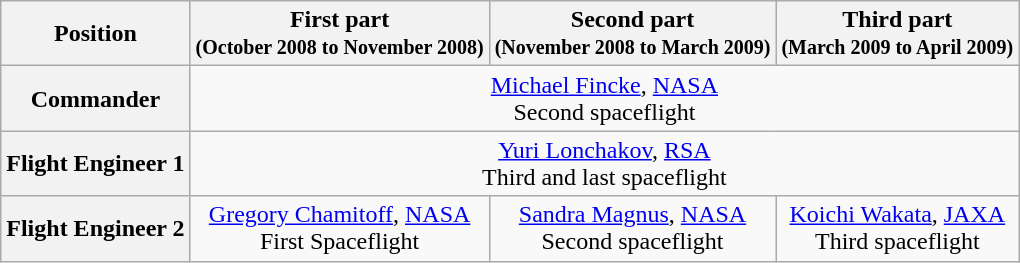<table class="wikitable" style="text-align: center;">
<tr>
<th>Position</th>
<th>First part<br><small>(October 2008 to November 2008)</small></th>
<th>Second part<br><small>(November 2008 to March 2009)</small></th>
<th>Third part<br><small>(March 2009 to April 2009)</small></th>
</tr>
<tr>
<th>Commander</th>
<td colspan=3> <a href='#'>Michael Fincke</a>, <a href='#'>NASA</a><br>Second spaceflight</td>
</tr>
<tr>
<th>Flight Engineer 1</th>
<td colspan=3> <a href='#'>Yuri Lonchakov</a>, <a href='#'>RSA</a><br>Third and last spaceflight</td>
</tr>
<tr>
<th>Flight Engineer 2</th>
<td colspan=1> <a href='#'>Gregory Chamitoff</a>, <a href='#'>NASA</a><br>First Spaceflight</td>
<td colspan=1> <a href='#'>Sandra Magnus</a>, <a href='#'>NASA</a><br>Second spaceflight</td>
<td colspan=1> <a href='#'>Koichi Wakata</a>, <a href='#'>JAXA</a><br>Third spaceflight</td>
</tr>
</table>
